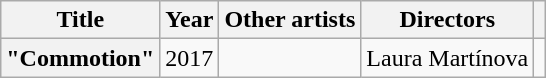<table class="wikitable plainrowheaders" style="text-align:center">
<tr>
<th scope="col">Title</th>
<th scope="col">Year</th>
<th scope="col">Other artists</th>
<th scope="col">Directors</th>
<th scope="col"></th>
</tr>
<tr>
<th scope="row">"Commotion"</th>
<td>2017</td>
<td></td>
<td>Laura Martínova</td>
<td></td>
</tr>
</table>
